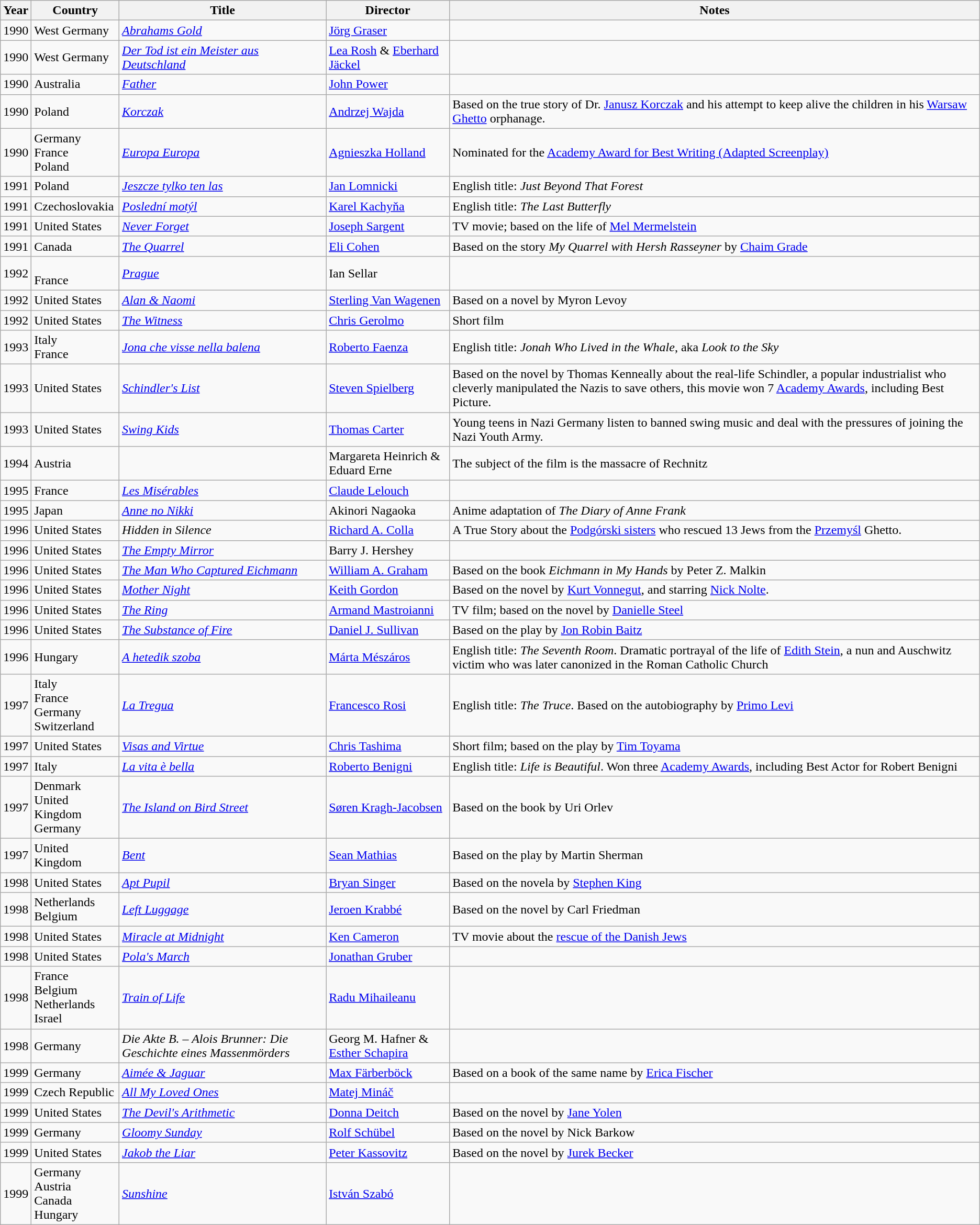<table class="wikitable sortable">
<tr>
<th>Year</th>
<th>Country</th>
<th>Title</th>
<th>Director</th>
<th>Notes</th>
</tr>
<tr>
<td>1990</td>
<td>West Germany</td>
<td><em><a href='#'>Abrahams Gold</a></em></td>
<td><a href='#'>Jörg Graser</a></td>
<td></td>
</tr>
<tr>
<td>1990</td>
<td>West Germany</td>
<td><em><a href='#'>Der Tod ist ein Meister aus Deutschland</a></em></td>
<td><a href='#'>Lea Rosh</a> & <a href='#'>Eberhard Jäckel</a></td>
<td></td>
</tr>
<tr>
<td>1990</td>
<td>Australia</td>
<td><em><a href='#'>Father</a></em></td>
<td><a href='#'>John Power</a></td>
<td></td>
</tr>
<tr>
<td>1990</td>
<td>Poland</td>
<td><em><a href='#'>Korczak</a></em></td>
<td><a href='#'>Andrzej Wajda</a></td>
<td>Based on the true story of Dr. <a href='#'>Janusz Korczak</a> and his attempt to keep alive the children in his <a href='#'>Warsaw Ghetto</a> orphanage.</td>
</tr>
<tr>
<td>1990</td>
<td>Germany<br>France<br>Poland</td>
<td><em><a href='#'>Europa Europa</a></em></td>
<td><a href='#'>Agnieszka Holland</a></td>
<td>Nominated for the <a href='#'>Academy Award for Best Writing (Adapted Screenplay)</a></td>
</tr>
<tr>
<td>1991</td>
<td>Poland</td>
<td><em><a href='#'>Jeszcze tylko ten las</a></em></td>
<td><a href='#'>Jan Lomnicki</a></td>
<td>English title: <em>Just Beyond That Forest</em></td>
</tr>
<tr>
<td>1991</td>
<td>Czechoslovakia</td>
<td><em><a href='#'>Poslední motýl</a></em></td>
<td><a href='#'>Karel Kachyňa</a></td>
<td>English title: <em>The Last Butterfly</em></td>
</tr>
<tr>
<td>1991</td>
<td>United States</td>
<td><em><a href='#'>Never Forget</a></em></td>
<td><a href='#'>Joseph Sargent</a></td>
<td>TV movie; based on the life of <a href='#'>Mel Mermelstein</a></td>
</tr>
<tr>
<td>1991</td>
<td>Canada</td>
<td><em><a href='#'>The Quarrel</a></em></td>
<td><a href='#'>Eli Cohen</a></td>
<td>Based on the story <em>My Quarrel with Hersh Rasseyner</em> by <a href='#'>Chaim Grade</a></td>
</tr>
<tr>
<td>1992</td>
<td><br>France</td>
<td><em><a href='#'>Prague</a></em></td>
<td>Ian Sellar</td>
<td></td>
</tr>
<tr>
<td>1992</td>
<td>United States</td>
<td><em><a href='#'>Alan & Naomi</a></em></td>
<td><a href='#'>Sterling Van Wagenen</a></td>
<td>Based on a novel by Myron Levoy</td>
</tr>
<tr>
<td>1992</td>
<td>United States</td>
<td><em><a href='#'>The Witness</a></em></td>
<td><a href='#'>Chris Gerolmo</a></td>
<td>Short film</td>
</tr>
<tr>
<td>1993</td>
<td>Italy<br>France</td>
<td><em><a href='#'>Jona che visse nella balena</a></em></td>
<td><a href='#'>Roberto Faenza</a></td>
<td>English title: <em>Jonah Who Lived in the Whale</em>, aka <em>Look to the Sky</em></td>
</tr>
<tr>
<td>1993</td>
<td>United States</td>
<td><em><a href='#'>Schindler's List</a></em></td>
<td><a href='#'>Steven Spielberg</a></td>
<td>Based on the novel by Thomas Kenneally about the real-life Schindler, a popular industrialist who cleverly manipulated the Nazis to save others, this movie won 7 <a href='#'>Academy Awards</a>, including Best Picture.</td>
</tr>
<tr>
<td>1993</td>
<td>United States</td>
<td><em><a href='#'>Swing Kids</a></em></td>
<td><a href='#'>Thomas Carter</a></td>
<td>Young teens in Nazi Germany listen to banned swing music and deal with the pressures of joining the Nazi Youth Army.</td>
</tr>
<tr>
<td>1994</td>
<td>Austria</td>
<td><em></em></td>
<td>Margareta Heinrich & Eduard Erne</td>
<td>The subject of the film is the massacre of Rechnitz</td>
</tr>
<tr>
<td>1995</td>
<td>France</td>
<td><em><a href='#'>Les Misérables</a></em></td>
<td><a href='#'>Claude Lelouch</a></td>
<td></td>
</tr>
<tr>
<td>1995</td>
<td>Japan</td>
<td><em><a href='#'>Anne no Nikki</a></em></td>
<td>Akinori Nagaoka</td>
<td>Anime adaptation of <em>The Diary of Anne Frank</em></td>
</tr>
<tr>
<td>1996</td>
<td>United States</td>
<td><em>Hidden in Silence</em></td>
<td><a href='#'>Richard A. Colla</a></td>
<td>A True Story about the <a href='#'>Podgórski sisters</a> who rescued 13 Jews from the <a href='#'>Przemyśl</a> Ghetto.</td>
</tr>
<tr>
<td>1996</td>
<td>United States</td>
<td><em><a href='#'>The Empty Mirror</a></em></td>
<td>Barry J. Hershey</td>
<td></td>
</tr>
<tr>
<td>1996</td>
<td>United States</td>
<td><em><a href='#'>The Man Who Captured Eichmann</a></em></td>
<td><a href='#'>William A. Graham</a></td>
<td>Based on the book <em>Eichmann in My Hands</em> by Peter Z. Malkin</td>
</tr>
<tr>
<td>1996</td>
<td>United States</td>
<td><em><a href='#'>Mother Night</a></em></td>
<td><a href='#'>Keith Gordon</a></td>
<td>Based on the novel by <a href='#'>Kurt Vonnegut</a>, and starring <a href='#'>Nick Nolte</a>.</td>
</tr>
<tr>
<td>1996</td>
<td>United States</td>
<td><em><a href='#'>The Ring</a></em></td>
<td><a href='#'>Armand Mastroianni</a></td>
<td>TV film; based on the novel by <a href='#'>Danielle Steel</a></td>
</tr>
<tr>
<td>1996</td>
<td>United States</td>
<td><em><a href='#'>The Substance of Fire</a></em></td>
<td><a href='#'>Daniel J. Sullivan</a></td>
<td>Based on the play by <a href='#'>Jon Robin Baitz</a></td>
</tr>
<tr>
<td>1996</td>
<td>Hungary</td>
<td><em><a href='#'>A hetedik szoba</a></em></td>
<td><a href='#'>Márta Mészáros</a></td>
<td>English title: <em>The Seventh Room</em>. Dramatic portrayal of the life of <a href='#'>Edith Stein</a>, a nun and Auschwitz victim who was later canonized in the Roman Catholic Church</td>
</tr>
<tr>
<td>1997</td>
<td>Italy<br>France<br>Germany<br>Switzerland</td>
<td><em><a href='#'>La Tregua</a></em></td>
<td><a href='#'>Francesco Rosi</a></td>
<td>English title: <em>The Truce</em>. Based on the autobiography by <a href='#'>Primo Levi</a></td>
</tr>
<tr>
<td>1997</td>
<td>United States</td>
<td><em><a href='#'>Visas and Virtue</a></em></td>
<td><a href='#'>Chris Tashima</a></td>
<td>Short film; based on the play by <a href='#'>Tim Toyama</a></td>
</tr>
<tr>
<td>1997</td>
<td>Italy</td>
<td><em><a href='#'>La vita è bella</a></em></td>
<td><a href='#'>Roberto Benigni</a></td>
<td>English title: <em>Life is Beautiful</em>. Won three <a href='#'>Academy Awards</a>, including Best Actor for Robert Benigni</td>
</tr>
<tr>
<td>1997</td>
<td>Denmark<br>United Kingdom<br>Germany</td>
<td><em><a href='#'>The Island on Bird Street</a></em></td>
<td><a href='#'>Søren Kragh-Jacobsen</a></td>
<td>Based on the book by Uri Orlev</td>
</tr>
<tr>
<td>1997</td>
<td>United Kingdom</td>
<td><em><a href='#'>Bent</a></em></td>
<td><a href='#'>Sean Mathias</a></td>
<td>Based on the play by Martin Sherman</td>
</tr>
<tr>
<td>1998</td>
<td>United States</td>
<td><em><a href='#'>Apt Pupil</a></em></td>
<td><a href='#'>Bryan Singer</a></td>
<td>Based on the novela by <a href='#'>Stephen King</a></td>
</tr>
<tr>
<td>1998</td>
<td>Netherlands<br>Belgium</td>
<td><em><a href='#'>Left Luggage</a></em></td>
<td><a href='#'>Jeroen Krabbé</a></td>
<td>Based on the novel by Carl Friedman</td>
</tr>
<tr>
<td>1998</td>
<td>United States</td>
<td><em><a href='#'>Miracle at Midnight</a></em></td>
<td><a href='#'>Ken Cameron</a></td>
<td>TV movie about the <a href='#'>rescue of the Danish Jews</a></td>
</tr>
<tr>
<td>1998</td>
<td>United States</td>
<td><em><a href='#'>Pola's March</a></em></td>
<td><a href='#'>Jonathan Gruber</a></td>
<td></td>
</tr>
<tr>
<td>1998</td>
<td>France<br>Belgium<br>Netherlands<br>Israel</td>
<td><em><a href='#'>Train of Life</a></em></td>
<td><a href='#'>Radu Mihaileanu</a></td>
<td></td>
</tr>
<tr>
<td>1998</td>
<td>Germany</td>
<td><em>Die Akte B. – Alois Brunner: Die Geschichte eines Massenmörders</em></td>
<td>Georg M. Hafner & <a href='#'>Esther Schapira</a></td>
<td></td>
</tr>
<tr>
<td>1999</td>
<td>Germany</td>
<td><em><a href='#'>Aimée & Jaguar</a></em></td>
<td><a href='#'>Max Färberböck</a></td>
<td>Based on a book of the same name by <a href='#'>Erica Fischer</a></td>
</tr>
<tr>
<td>1999</td>
<td>Czech Republic</td>
<td><em><a href='#'>All My Loved Ones</a></em></td>
<td><a href='#'>Matej Mináč</a></td>
<td></td>
</tr>
<tr>
<td>1999</td>
<td>United States</td>
<td><em><a href='#'>The Devil's Arithmetic</a></em></td>
<td><a href='#'>Donna Deitch</a></td>
<td>Based on the novel by <a href='#'>Jane Yolen</a></td>
</tr>
<tr>
<td>1999</td>
<td>Germany</td>
<td><em><a href='#'>Gloomy Sunday</a></em></td>
<td><a href='#'>Rolf Schübel</a></td>
<td>Based on the novel by Nick Barkow</td>
</tr>
<tr>
<td>1999</td>
<td>United States</td>
<td><em><a href='#'>Jakob the Liar</a></em></td>
<td><a href='#'>Peter Kassovitz</a></td>
<td>Based on the novel by <a href='#'>Jurek Becker</a></td>
</tr>
<tr>
<td>1999</td>
<td>Germany<br>Austria<br>Canada<br>Hungary</td>
<td><em><a href='#'>Sunshine</a></em></td>
<td><a href='#'>István Szabó</a></td>
<td></td>
</tr>
</table>
